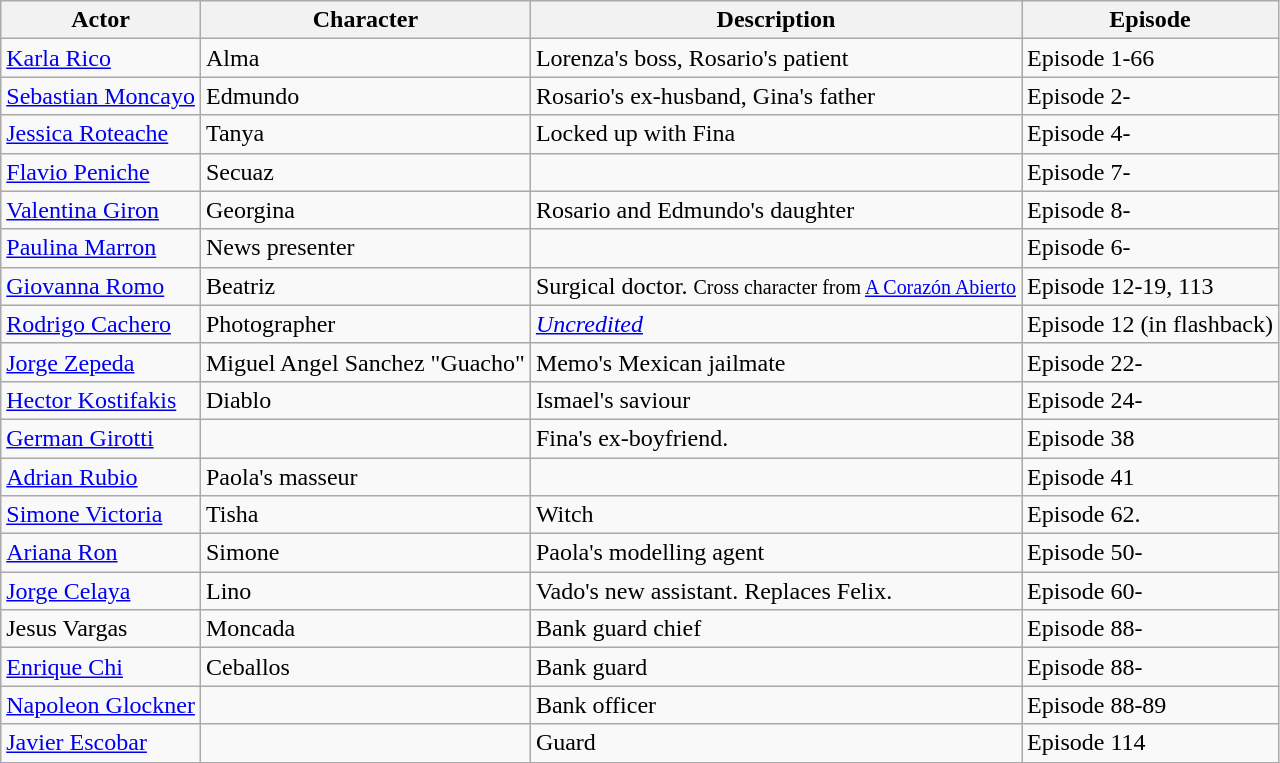<table class="wikitable">
<tr>
<th>Actor</th>
<th>Character</th>
<th>Description</th>
<th>Episode</th>
</tr>
<tr>
<td><a href='#'>Karla Rico</a></td>
<td>Alma</td>
<td>Lorenza's boss, Rosario's patient</td>
<td>Episode 1-66</td>
</tr>
<tr>
<td><a href='#'>Sebastian Moncayo</a></td>
<td>Edmundo</td>
<td>Rosario's ex-husband, Gina's father</td>
<td>Episode 2-</td>
</tr>
<tr>
<td><a href='#'>Jessica Roteache</a></td>
<td>Tanya</td>
<td>Locked up with Fina</td>
<td>Episode 4-</td>
</tr>
<tr>
<td><a href='#'>Flavio Peniche</a></td>
<td>Secuaz</td>
<td></td>
<td>Episode 7-</td>
</tr>
<tr>
<td><a href='#'>Valentina Giron</a></td>
<td>Georgina</td>
<td>Rosario and Edmundo's daughter</td>
<td>Episode 8-</td>
</tr>
<tr>
<td><a href='#'>Paulina Marron</a></td>
<td>News presenter</td>
<td></td>
<td>Episode 6-</td>
</tr>
<tr>
<td><a href='#'>Giovanna Romo</a></td>
<td>Beatriz</td>
<td>Surgical doctor. <small>Cross character from <a href='#'>A Corazón Abierto</a></small></td>
<td>Episode 12-19, 113</td>
</tr>
<tr>
<td><a href='#'>Rodrigo Cachero</a></td>
<td>Photographer</td>
<td><em><a href='#'>Uncredited</a></em></td>
<td>Episode 12 (in flashback)</td>
</tr>
<tr>
<td><a href='#'>Jorge Zepeda</a></td>
<td>Miguel Angel Sanchez "Guacho"</td>
<td>Memo's Mexican jailmate</td>
<td>Episode 22-</td>
</tr>
<tr>
<td><a href='#'>Hector Kostifakis</a></td>
<td>Diablo</td>
<td>Ismael's saviour</td>
<td>Episode 24-</td>
</tr>
<tr>
<td><a href='#'>German Girotti</a></td>
<td></td>
<td>Fina's ex-boyfriend.</td>
<td>Episode 38</td>
</tr>
<tr>
<td><a href='#'>Adrian Rubio</a></td>
<td>Paola's masseur</td>
<td></td>
<td>Episode 41</td>
</tr>
<tr>
<td><a href='#'>Simone Victoria</a></td>
<td>Tisha</td>
<td>Witch</td>
<td>Episode 62.</td>
</tr>
<tr>
<td><a href='#'>Ariana Ron</a></td>
<td>Simone</td>
<td>Paola's modelling agent</td>
<td>Episode 50-</td>
</tr>
<tr>
<td><a href='#'>Jorge Celaya</a></td>
<td>Lino</td>
<td>Vado's new assistant. Replaces Felix.</td>
<td>Episode 60-</td>
</tr>
<tr>
<td>Jesus Vargas</td>
<td>Moncada</td>
<td>Bank guard chief</td>
<td>Episode 88-</td>
</tr>
<tr>
<td><a href='#'>Enrique Chi</a></td>
<td>Ceballos</td>
<td>Bank guard</td>
<td>Episode 88-</td>
</tr>
<tr>
<td><a href='#'>Napoleon Glockner</a></td>
<td></td>
<td>Bank officer</td>
<td>Episode 88-89</td>
</tr>
<tr>
<td><a href='#'>Javier Escobar</a></td>
<td></td>
<td>Guard</td>
<td>Episode 114</td>
</tr>
</table>
